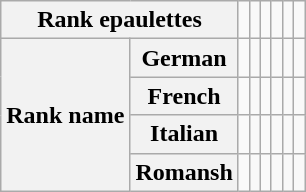<table class="wikitable">
<tr style="text-align:center;">
<th colspan="2">Rank epaulettes</th>
<td></td>
<td></td>
<td></td>
<td></td>
<td></td>
<td></td>
</tr>
<tr style="text-align:center;">
<th rowspan="4">Rank name</th>
<th>German</th>
<td></td>
<td></td>
<td></td>
<td></td>
<td></td>
<td></td>
</tr>
<tr style="text-align:center;">
<th>French</th>
<td></td>
<td></td>
<td></td>
<td></td>
<td></td>
<td></td>
</tr>
<tr style="text-align:center;">
<th>Italian</th>
<td></td>
<td></td>
<td></td>
<td></td>
<td></td>
<td></td>
</tr>
<tr style="text-align:center;">
<th>Romansh</th>
<td></td>
<td></td>
<td></td>
<td></td>
<td></td>
<td></td>
</tr>
</table>
